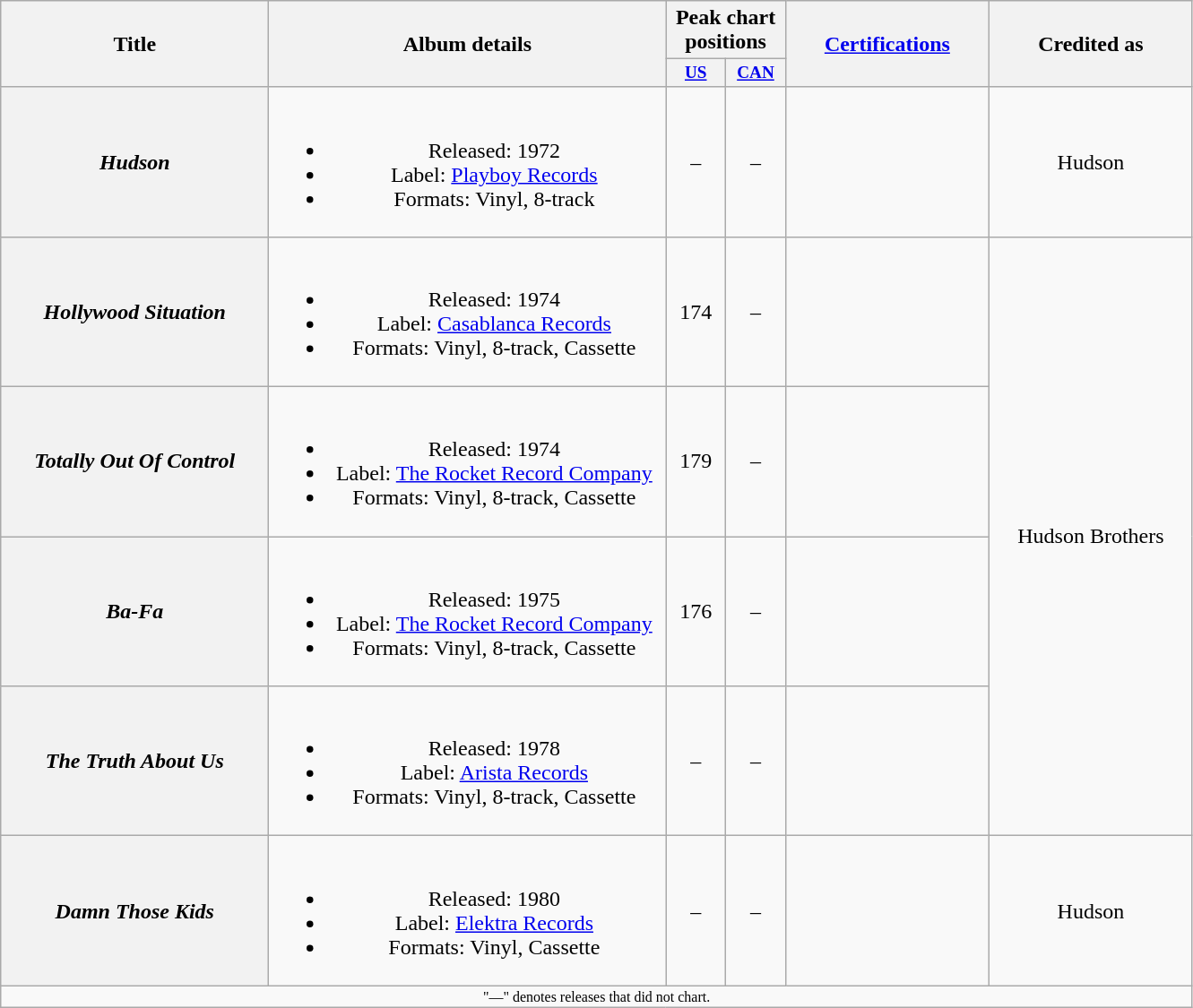<table class="wikitable plainrowheaders" style="text-align:center;">
<tr>
<th scope="col" rowspan="2" style="width:12em;">Title</th>
<th scope="col" rowspan="2" style="width:18em;">Album details</th>
<th scope="col" colspan="2">Peak chart positions</th>
<th scope="col" rowspan="2" style="width:9em;"><a href='#'>Certifications</a></th>
<th scope="col" rowspan="2" style="width:9em;">Credited as</th>
</tr>
<tr>
<th scope="col" style="width:3em;font-size:80%;"><a href='#'>US</a><br></th>
<th scope="col" style="width:3em;font-size:80%;"><a href='#'>CAN</a><br></th>
</tr>
<tr>
<th scope="row"><em>Hudson</em></th>
<td><br><ul><li>Released: 1972</li><li>Label: <a href='#'>Playboy Records</a></li><li>Formats: Vinyl, 8-track</li></ul></td>
<td>–</td>
<td>–</td>
<td></td>
<td>Hudson</td>
</tr>
<tr>
<th scope="row"><em>Hollywood Situation</em></th>
<td><br><ul><li>Released: 1974</li><li>Label: <a href='#'>Casablanca Records</a></li><li>Formats: Vinyl, 8-track, Cassette</li></ul></td>
<td>174</td>
<td>–</td>
<td></td>
<td rowspan=4>Hudson Brothers</td>
</tr>
<tr>
<th scope="row"><em>Totally Out Of Control</em></th>
<td><br><ul><li>Released: 1974</li><li>Label: <a href='#'>The Rocket Record Company</a></li><li>Formats: Vinyl, 8-track, Cassette</li></ul></td>
<td>179</td>
<td>–</td>
<td></td>
</tr>
<tr>
<th scope="row"><em>Ba-Fa</em></th>
<td><br><ul><li>Released: 1975</li><li>Label: <a href='#'>The Rocket Record Company</a></li><li>Formats: Vinyl, 8-track, Cassette</li></ul></td>
<td>176</td>
<td>–</td>
<td></td>
</tr>
<tr>
<th scope="row"><em>The Truth About Us</em></th>
<td><br><ul><li>Released: 1978</li><li>Label: <a href='#'>Arista Records</a></li><li>Formats: Vinyl, 8-track, Cassette</li></ul></td>
<td>–</td>
<td>–</td>
<td></td>
</tr>
<tr>
<th scope="row"><em>Damn Those Kids</em></th>
<td><br><ul><li>Released: 1980</li><li>Label: <a href='#'>Elektra Records</a></li><li>Formats: Vinyl, Cassette</li></ul></td>
<td>–</td>
<td>–</td>
<td></td>
<td>Hudson</td>
</tr>
<tr>
<td align="center" colspan="6" style="font-size:8pt">"—" denotes releases that did not chart.</td>
</tr>
</table>
